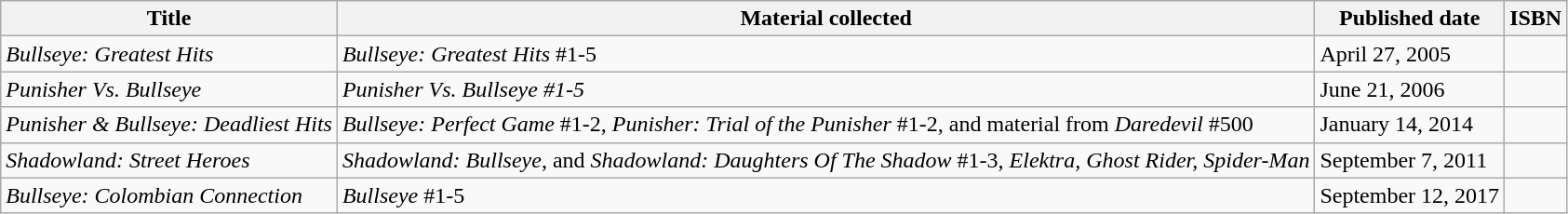<table class="wikitable">
<tr>
<th>Title</th>
<th>Material collected</th>
<th>Published date</th>
<th>ISBN</th>
</tr>
<tr>
<td><em>Bullseye: Greatest Hits</em></td>
<td><em>Bullseye: Greatest Hits</em> #1-5</td>
<td>April 27, 2005</td>
<td></td>
</tr>
<tr>
<td><em>Punisher Vs. Bullseye</em></td>
<td><em>Punisher Vs. Bullseye #1-5</em></td>
<td>June 21, 2006</td>
<td></td>
</tr>
<tr>
<td><em>Punisher & Bullseye: Deadliest Hits</em></td>
<td><em>Bullseye: Perfect Game</em> #1-2, <em>Punisher: Trial of the Punisher</em> #1-2, and material from <em>Daredevil</em> #500</td>
<td>January 14, 2014</td>
<td></td>
</tr>
<tr>
<td><em>Shadowland: Street Heroes</em></td>
<td><em>Shadowland: Bullseye</em>, and <em>Shadowland: Daughters Of The Shadow</em> #1-3, <em>Elektra, Ghost Rider, Spider-Man</em></td>
<td>September 7, 2011</td>
<td></td>
</tr>
<tr>
<td><em>Bullseye: Colombian Connection</em></td>
<td><em>Bullseye</em> #1-5</td>
<td>September 12, 2017</td>
<td></td>
</tr>
</table>
